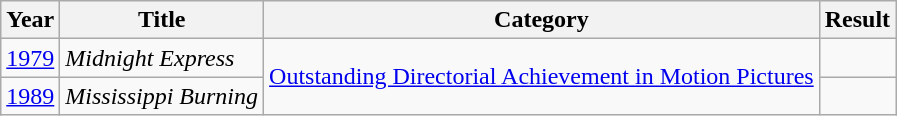<table class="wikitable">
<tr>
<th>Year</th>
<th>Title</th>
<th>Category</th>
<th>Result</th>
</tr>
<tr>
<td><a href='#'>1979</a></td>
<td><em>Midnight Express</em></td>
<td rowspan="2"><a href='#'>Outstanding Directorial Achievement in Motion Pictures</a></td>
<td></td>
</tr>
<tr>
<td><a href='#'>1989</a></td>
<td><em>Mississippi Burning</em></td>
<td></td>
</tr>
</table>
